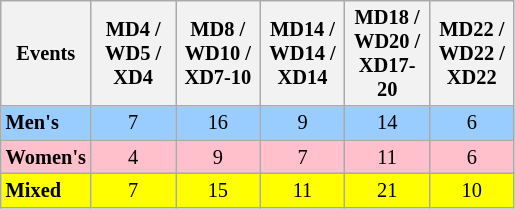<table class="wikitable" style="font-size:85%; ">
<tr>
<th width=50>Events</th>
<th width=50>MD4 / WD5 / XD4</th>
<th width=50>MD8 / WD10 / XD7-10</th>
<th width=50>MD14 / WD14 / XD14</th>
<th width=50>MD18 / WD20 / XD17-20</th>
<th width=50>MD22 / WD22 / XD22</th>
</tr>
<tr bgcolor=#9acdff>
<td><strong>Men's</strong></td>
<td align=center>7</td>
<td align=center>16</td>
<td align=center>9</td>
<td align=center>14</td>
<td align=center>6</td>
</tr>
<tr bgcolor=pink>
<td><strong>Women's</strong></td>
<td align=center>4</td>
<td align=center>9</td>
<td align=center>7</td>
<td align=center>11</td>
<td align=center>6</td>
</tr>
<tr bgcolor=yellow>
<td><strong>Mixed</strong></td>
<td align=center>7</td>
<td align=center>15</td>
<td align=center>11</td>
<td align=center>21</td>
<td align=center>10</td>
</tr>
</table>
